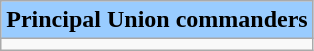<table class="wikitable">
<tr>
<th style="background:#9cf;">Principal Union commanders</th>
</tr>
<tr>
<td></td>
</tr>
</table>
